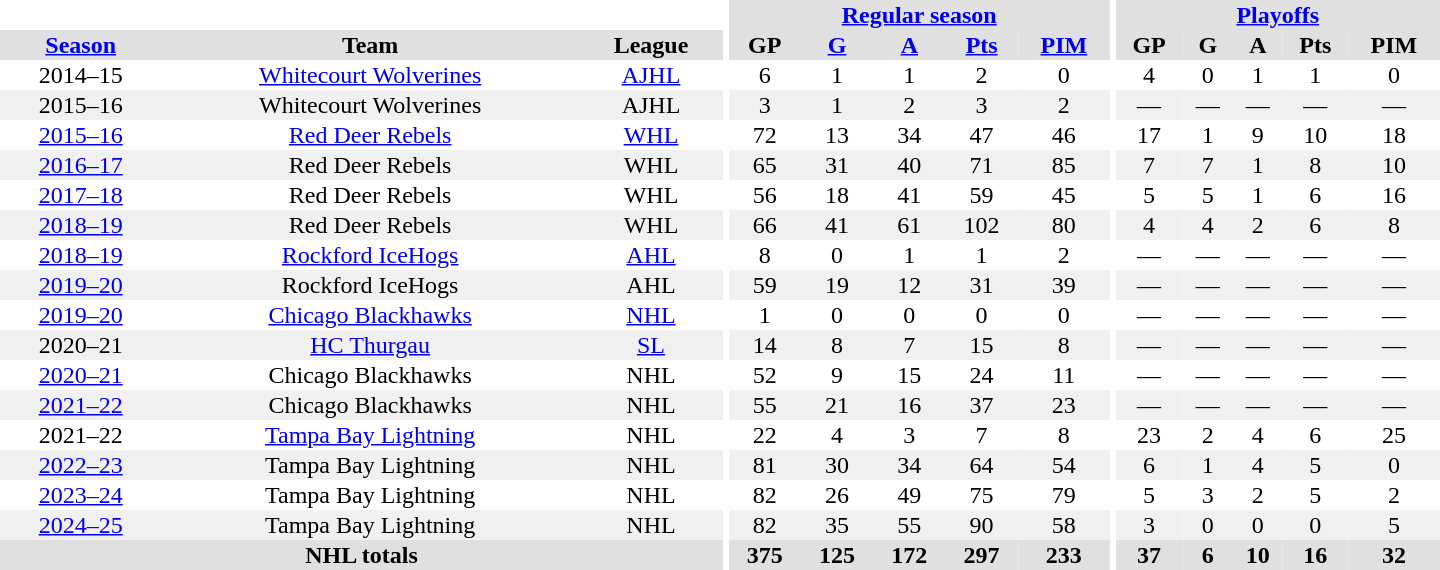<table border="0" cellpadding="1" cellspacing="0" style="text-align:center; width:60em;">
<tr bgcolor="#e0e0e0">
<th colspan="3" bgcolor="#ffffff"></th>
<th rowspan="100" bgcolor="#ffffff"></th>
<th colspan="5"><a href='#'>Regular season</a></th>
<th rowspan="100" bgcolor="#ffffff"></th>
<th colspan="5"><a href='#'>Playoffs</a></th>
</tr>
<tr bgcolor="#e0e0e0">
<th><a href='#'>Season</a></th>
<th>Team</th>
<th>League</th>
<th>GP</th>
<th><a href='#'>G</a></th>
<th><a href='#'>A</a></th>
<th><a href='#'>Pts</a></th>
<th><a href='#'>PIM</a></th>
<th>GP</th>
<th>G</th>
<th>A</th>
<th>Pts</th>
<th>PIM</th>
</tr>
<tr>
<td>2014–15</td>
<td><a href='#'>Whitecourt Wolverines</a></td>
<td><a href='#'>AJHL</a></td>
<td>6</td>
<td>1</td>
<td>1</td>
<td>2</td>
<td>0</td>
<td>4</td>
<td>0</td>
<td>1</td>
<td>1</td>
<td>0</td>
</tr>
<tr bgcolor="#f0f0f0">
<td>2015–16</td>
<td>Whitecourt Wolverines</td>
<td>AJHL</td>
<td>3</td>
<td>1</td>
<td>2</td>
<td>3</td>
<td>2</td>
<td>—</td>
<td>—</td>
<td>—</td>
<td>—</td>
<td>—</td>
</tr>
<tr>
<td><a href='#'>2015–16</a></td>
<td><a href='#'>Red Deer Rebels</a></td>
<td><a href='#'>WHL</a></td>
<td>72</td>
<td>13</td>
<td>34</td>
<td>47</td>
<td>46</td>
<td>17</td>
<td>1</td>
<td>9</td>
<td>10</td>
<td>18</td>
</tr>
<tr bgcolor="#f0f0f0">
<td><a href='#'>2016–17</a></td>
<td>Red Deer Rebels</td>
<td>WHL</td>
<td>65</td>
<td>31</td>
<td>40</td>
<td>71</td>
<td>85</td>
<td>7</td>
<td>7</td>
<td>1</td>
<td>8</td>
<td>10</td>
</tr>
<tr>
<td><a href='#'>2017–18</a></td>
<td>Red Deer Rebels</td>
<td>WHL</td>
<td>56</td>
<td>18</td>
<td>41</td>
<td>59</td>
<td>45</td>
<td>5</td>
<td>5</td>
<td>1</td>
<td>6</td>
<td>16</td>
</tr>
<tr bgcolor="#f0f0f0">
<td><a href='#'>2018–19</a></td>
<td>Red Deer Rebels</td>
<td>WHL</td>
<td>66</td>
<td>41</td>
<td>61</td>
<td>102</td>
<td>80</td>
<td>4</td>
<td>4</td>
<td>2</td>
<td>6</td>
<td>8</td>
</tr>
<tr>
<td><a href='#'>2018–19</a></td>
<td><a href='#'>Rockford IceHogs</a></td>
<td><a href='#'>AHL</a></td>
<td>8</td>
<td>0</td>
<td>1</td>
<td>1</td>
<td>2</td>
<td>—</td>
<td>—</td>
<td>—</td>
<td>—</td>
<td>—</td>
</tr>
<tr bgcolor="#f0f0f0">
<td><a href='#'>2019–20</a></td>
<td>Rockford IceHogs</td>
<td>AHL</td>
<td>59</td>
<td>19</td>
<td>12</td>
<td>31</td>
<td>39</td>
<td>—</td>
<td>—</td>
<td>—</td>
<td>—</td>
<td>—</td>
</tr>
<tr>
<td><a href='#'>2019–20</a></td>
<td><a href='#'>Chicago Blackhawks</a></td>
<td><a href='#'>NHL</a></td>
<td>1</td>
<td>0</td>
<td>0</td>
<td>0</td>
<td>0</td>
<td>—</td>
<td>—</td>
<td>—</td>
<td>—</td>
<td>—</td>
</tr>
<tr bgcolor="#f0f0f0">
<td>2020–21</td>
<td><a href='#'>HC Thurgau</a></td>
<td><a href='#'>SL</a></td>
<td>14</td>
<td>8</td>
<td>7</td>
<td>15</td>
<td>8</td>
<td>—</td>
<td>—</td>
<td>—</td>
<td>—</td>
<td>—</td>
</tr>
<tr>
<td><a href='#'>2020–21</a></td>
<td>Chicago Blackhawks</td>
<td>NHL</td>
<td>52</td>
<td>9</td>
<td>15</td>
<td>24</td>
<td>11</td>
<td>—</td>
<td>—</td>
<td>—</td>
<td>—</td>
<td>—</td>
</tr>
<tr bgcolor="#f0f0f0">
<td><a href='#'>2021–22</a></td>
<td>Chicago Blackhawks</td>
<td>NHL</td>
<td>55</td>
<td>21</td>
<td>16</td>
<td>37</td>
<td>23</td>
<td>—</td>
<td>—</td>
<td>—</td>
<td>—</td>
<td>—</td>
</tr>
<tr>
<td>2021–22</td>
<td><a href='#'>Tampa Bay Lightning</a></td>
<td>NHL</td>
<td>22</td>
<td>4</td>
<td>3</td>
<td>7</td>
<td>8</td>
<td>23</td>
<td>2</td>
<td>4</td>
<td>6</td>
<td>25</td>
</tr>
<tr bgcolor="#f0f0f0">
<td><a href='#'>2022–23</a></td>
<td>Tampa Bay Lightning</td>
<td>NHL</td>
<td>81</td>
<td>30</td>
<td>34</td>
<td>64</td>
<td>54</td>
<td>6</td>
<td>1</td>
<td>4</td>
<td>5</td>
<td>0</td>
</tr>
<tr>
<td><a href='#'>2023–24</a></td>
<td>Tampa Bay Lightning</td>
<td>NHL</td>
<td>82</td>
<td>26</td>
<td>49</td>
<td>75</td>
<td>79</td>
<td>5</td>
<td>3</td>
<td>2</td>
<td>5</td>
<td>2</td>
</tr>
<tr bgcolor="#f0f0f0">
<td><a href='#'>2024–25</a></td>
<td>Tampa Bay Lightning</td>
<td>NHL</td>
<td>82</td>
<td>35</td>
<td>55</td>
<td>90</td>
<td>58</td>
<td>3</td>
<td>0</td>
<td>0</td>
<td>0</td>
<td>5</td>
</tr>
<tr bgcolor="#e0e0e0">
<th colspan="3">NHL totals</th>
<th>375</th>
<th>125</th>
<th>172</th>
<th>297</th>
<th>233</th>
<th>37</th>
<th>6</th>
<th>10</th>
<th>16</th>
<th>32</th>
</tr>
</table>
